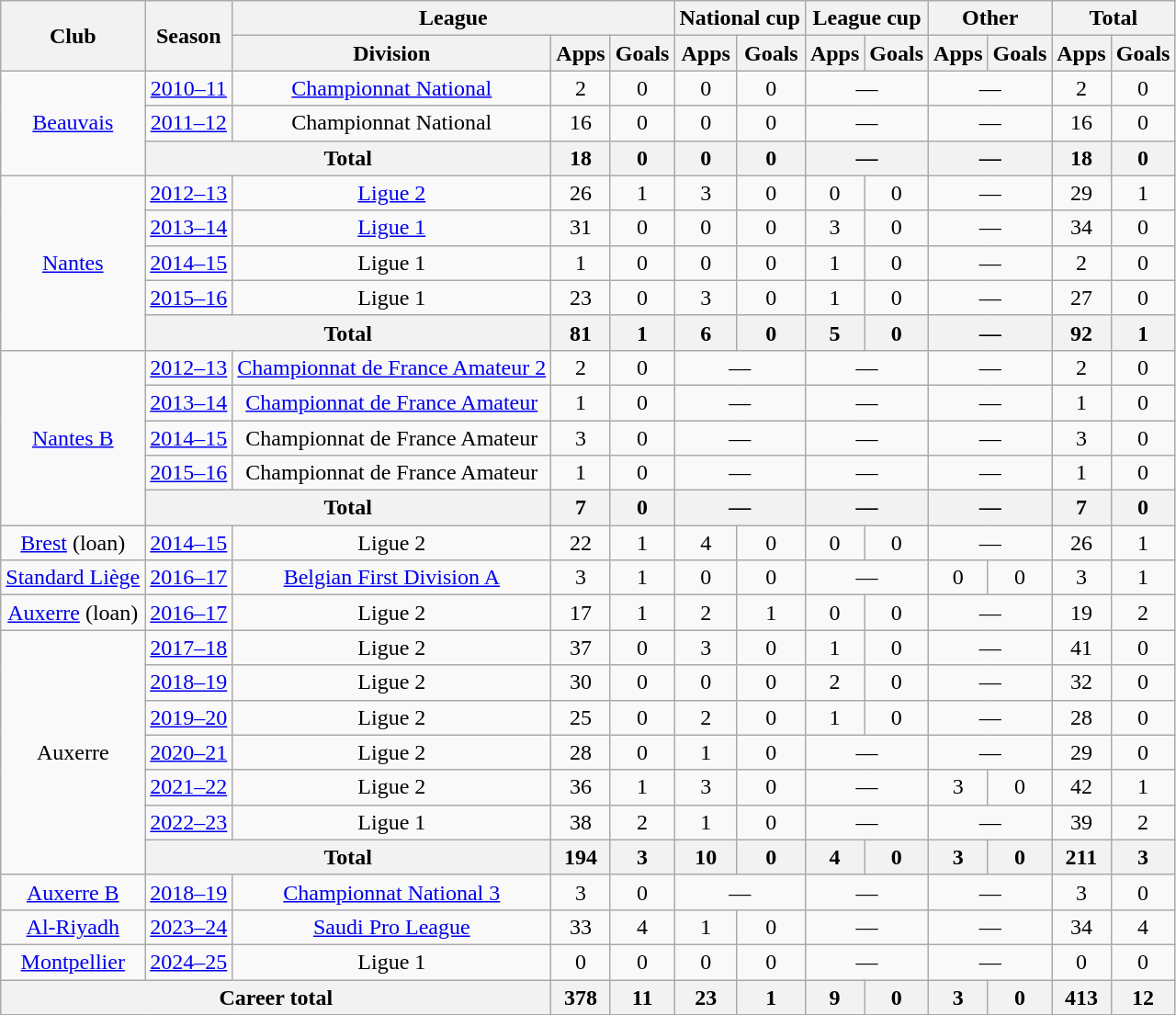<table class="wikitable" style="text-align:center">
<tr>
<th rowspan="2">Club</th>
<th rowspan="2">Season</th>
<th colspan="3">League</th>
<th colspan="2">National cup</th>
<th colspan="2">League cup</th>
<th colspan="2">Other</th>
<th colspan="2">Total</th>
</tr>
<tr>
<th>Division</th>
<th>Apps</th>
<th>Goals</th>
<th>Apps</th>
<th>Goals</th>
<th>Apps</th>
<th>Goals</th>
<th>Apps</th>
<th>Goals</th>
<th>Apps</th>
<th>Goals</th>
</tr>
<tr>
<td rowspan="3"><a href='#'>Beauvais</a></td>
<td><a href='#'>2010–11</a></td>
<td><a href='#'>Championnat National</a></td>
<td>2</td>
<td>0</td>
<td>0</td>
<td>0</td>
<td colspan="2">—</td>
<td colspan="2">—</td>
<td>2</td>
<td>0</td>
</tr>
<tr>
<td><a href='#'>2011–12</a></td>
<td>Championnat National</td>
<td>16</td>
<td>0</td>
<td>0</td>
<td>0</td>
<td colspan="2">—</td>
<td colspan="2">—</td>
<td>16</td>
<td>0</td>
</tr>
<tr>
<th colspan="2">Total</th>
<th>18</th>
<th>0</th>
<th>0</th>
<th>0</th>
<th colspan="2">—</th>
<th colspan="2">—</th>
<th>18</th>
<th>0</th>
</tr>
<tr>
<td rowspan="5"><a href='#'>Nantes</a></td>
<td><a href='#'>2012–13</a></td>
<td><a href='#'>Ligue 2</a></td>
<td>26</td>
<td>1</td>
<td>3</td>
<td>0</td>
<td>0</td>
<td>0</td>
<td colspan="2">—</td>
<td>29</td>
<td>1</td>
</tr>
<tr>
<td><a href='#'>2013–14</a></td>
<td><a href='#'>Ligue 1</a></td>
<td>31</td>
<td>0</td>
<td>0</td>
<td>0</td>
<td>3</td>
<td>0</td>
<td colspan="2">—</td>
<td>34</td>
<td>0</td>
</tr>
<tr>
<td><a href='#'>2014–15</a></td>
<td>Ligue 1</td>
<td>1</td>
<td>0</td>
<td>0</td>
<td>0</td>
<td>1</td>
<td>0</td>
<td colspan="2">—</td>
<td>2</td>
<td>0</td>
</tr>
<tr>
<td><a href='#'>2015–16</a></td>
<td>Ligue 1</td>
<td>23</td>
<td>0</td>
<td>3</td>
<td>0</td>
<td>1</td>
<td>0</td>
<td colspan="2">—</td>
<td>27</td>
<td>0</td>
</tr>
<tr>
<th colspan="2">Total</th>
<th>81</th>
<th>1</th>
<th>6</th>
<th>0</th>
<th>5</th>
<th>0</th>
<th colspan="2">—</th>
<th>92</th>
<th>1</th>
</tr>
<tr>
<td rowspan="5"><a href='#'>Nantes B</a></td>
<td><a href='#'>2012–13</a></td>
<td><a href='#'>Championnat de France Amateur 2</a></td>
<td>2</td>
<td>0</td>
<td colspan="2">—</td>
<td colspan="2">—</td>
<td colspan="2">—</td>
<td>2</td>
<td>0</td>
</tr>
<tr>
<td><a href='#'>2013–14</a></td>
<td><a href='#'>Championnat de France Amateur</a></td>
<td>1</td>
<td>0</td>
<td colspan="2">—</td>
<td colspan="2">—</td>
<td colspan="2">—</td>
<td>1</td>
<td>0</td>
</tr>
<tr>
<td><a href='#'>2014–15</a></td>
<td>Championnat de France Amateur</td>
<td>3</td>
<td>0</td>
<td colspan="2">—</td>
<td colspan="2">—</td>
<td colspan="2">—</td>
<td>3</td>
<td>0</td>
</tr>
<tr>
<td><a href='#'>2015–16</a></td>
<td>Championnat de France Amateur</td>
<td>1</td>
<td>0</td>
<td colspan="2">—</td>
<td colspan="2">—</td>
<td colspan="2">—</td>
<td>1</td>
<td>0</td>
</tr>
<tr>
<th colspan="2">Total</th>
<th>7</th>
<th>0</th>
<th colspan="2">—</th>
<th colspan="2">—</th>
<th colspan="2">—</th>
<th>7</th>
<th>0</th>
</tr>
<tr>
<td><a href='#'>Brest</a> (loan)</td>
<td><a href='#'>2014–15</a></td>
<td>Ligue 2</td>
<td>22</td>
<td>1</td>
<td>4</td>
<td>0</td>
<td>0</td>
<td>0</td>
<td colspan="2">—</td>
<td>26</td>
<td>1</td>
</tr>
<tr>
<td><a href='#'>Standard Liège</a></td>
<td><a href='#'>2016–17</a></td>
<td><a href='#'>Belgian First Division A</a></td>
<td>3</td>
<td>1</td>
<td>0</td>
<td>0</td>
<td colspan="2">—</td>
<td>0</td>
<td>0</td>
<td>3</td>
<td>1</td>
</tr>
<tr>
<td><a href='#'>Auxerre</a> (loan)</td>
<td><a href='#'>2016–17</a></td>
<td>Ligue 2</td>
<td>17</td>
<td>1</td>
<td>2</td>
<td>1</td>
<td>0</td>
<td>0</td>
<td colspan="2">—</td>
<td>19</td>
<td>2</td>
</tr>
<tr>
<td rowspan="7">Auxerre</td>
<td><a href='#'>2017–18</a></td>
<td>Ligue 2</td>
<td>37</td>
<td>0</td>
<td>3</td>
<td>0</td>
<td>1</td>
<td>0</td>
<td colspan="2">—</td>
<td>41</td>
<td>0</td>
</tr>
<tr>
<td><a href='#'>2018–19</a></td>
<td>Ligue 2</td>
<td>30</td>
<td>0</td>
<td>0</td>
<td>0</td>
<td>2</td>
<td>0</td>
<td colspan="2">—</td>
<td>32</td>
<td>0</td>
</tr>
<tr>
<td><a href='#'>2019–20</a></td>
<td>Ligue 2</td>
<td>25</td>
<td>0</td>
<td>2</td>
<td>0</td>
<td>1</td>
<td>0</td>
<td colspan="2">—</td>
<td>28</td>
<td>0</td>
</tr>
<tr>
<td><a href='#'>2020–21</a></td>
<td>Ligue 2</td>
<td>28</td>
<td>0</td>
<td>1</td>
<td>0</td>
<td colspan="2">—</td>
<td colspan="2">—</td>
<td>29</td>
<td>0</td>
</tr>
<tr>
<td><a href='#'>2021–22</a></td>
<td>Ligue 2</td>
<td>36</td>
<td>1</td>
<td>3</td>
<td>0</td>
<td colspan="2">—</td>
<td>3</td>
<td>0</td>
<td>42</td>
<td>1</td>
</tr>
<tr>
<td><a href='#'>2022–23</a></td>
<td>Ligue 1</td>
<td>38</td>
<td>2</td>
<td>1</td>
<td>0</td>
<td colspan="2">—</td>
<td colspan="2">—</td>
<td>39</td>
<td>2</td>
</tr>
<tr>
<th colspan="2">Total</th>
<th>194</th>
<th>3</th>
<th>10</th>
<th>0</th>
<th>4</th>
<th>0</th>
<th>3</th>
<th>0</th>
<th>211</th>
<th>3</th>
</tr>
<tr>
<td><a href='#'>Auxerre B</a></td>
<td><a href='#'>2018–19</a></td>
<td><a href='#'>Championnat National 3</a></td>
<td>3</td>
<td>0</td>
<td colspan="2">—</td>
<td colspan="2">—</td>
<td colspan="2">—</td>
<td>3</td>
<td>0</td>
</tr>
<tr>
<td><a href='#'>Al-Riyadh</a></td>
<td><a href='#'>2023–24</a></td>
<td><a href='#'>Saudi Pro League</a></td>
<td>33</td>
<td>4</td>
<td>1</td>
<td>0</td>
<td colspan="2">—</td>
<td colspan="2">—</td>
<td>34</td>
<td>4</td>
</tr>
<tr>
<td><a href='#'>Montpellier</a></td>
<td><a href='#'>2024–25</a></td>
<td>Ligue 1</td>
<td>0</td>
<td>0</td>
<td>0</td>
<td>0</td>
<td colspan="2">—</td>
<td colspan="2">—</td>
<td>0</td>
<td>0</td>
</tr>
<tr>
<th colspan="3">Career total</th>
<th>378</th>
<th>11</th>
<th>23</th>
<th>1</th>
<th>9</th>
<th>0</th>
<th>3</th>
<th>0</th>
<th>413</th>
<th>12</th>
</tr>
</table>
